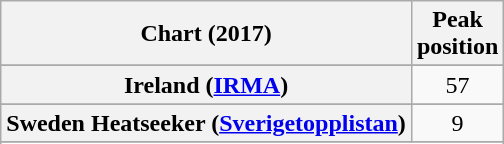<table class="wikitable sortable plainrowheaders" style="text-align:center">
<tr>
<th scope="col">Chart (2017)</th>
<th scope="col">Peak<br> position</th>
</tr>
<tr>
</tr>
<tr>
</tr>
<tr>
<th scope="row">Ireland (<a href='#'>IRMA</a>)</th>
<td>57</td>
</tr>
<tr>
</tr>
<tr>
</tr>
<tr>
<th scope="row">Sweden Heatseeker (<a href='#'>Sverigetopplistan</a>)</th>
<td>9</td>
</tr>
<tr>
</tr>
<tr>
</tr>
<tr>
</tr>
</table>
